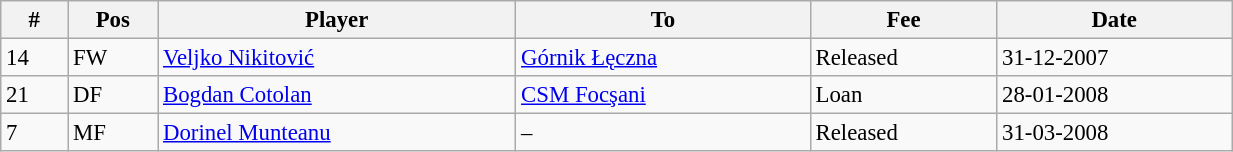<table width=65% class="wikitable" style="text-align:center; font-size:95%; text-align:left">
<tr>
<th>#</th>
<th>Pos</th>
<th>Player</th>
<th>To</th>
<th>Fee</th>
<th>Date</th>
</tr>
<tr --->
<td>14</td>
<td>FW</td>
<td> <a href='#'>Veljko Nikitović</a></td>
<td><a href='#'>Górnik Łęczna</a></td>
<td>Released</td>
<td>31-12-2007</td>
</tr>
<tr --->
<td>21</td>
<td>DF</td>
<td> <a href='#'>Bogdan Cotolan</a></td>
<td><a href='#'>CSM Focşani</a></td>
<td>Loan</td>
<td>28-01-2008</td>
</tr>
<tr --->
<td>7</td>
<td>MF</td>
<td> <a href='#'>Dorinel Munteanu</a></td>
<td>–</td>
<td>Released</td>
<td>31-03-2008</td>
</tr>
</table>
